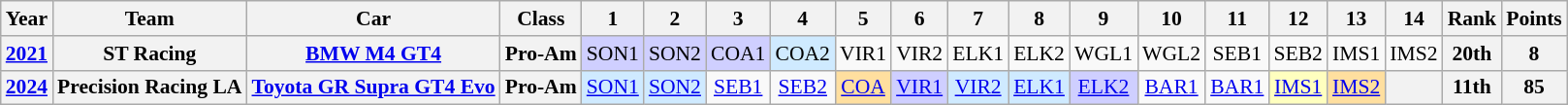<table class="wikitable" style="text-align:center; font-size:90%">
<tr>
<th>Year</th>
<th>Team</th>
<th>Car</th>
<th>Class</th>
<th>1</th>
<th>2</th>
<th>3</th>
<th>4</th>
<th>5</th>
<th>6</th>
<th>7</th>
<th>8</th>
<th>9</th>
<th>10</th>
<th>11</th>
<th>12</th>
<th>13</th>
<th>14</th>
<th>Rank</th>
<th>Points</th>
</tr>
<tr>
<th style="white-space: nowrap;"><a href='#'>2021</a></th>
<th style="white-space: nowrap;">ST Racing</th>
<th style="white-space: nowrap;"><a href='#'>BMW M4 GT4</a></th>
<th style="white-space: nowrap;">Pro-Am</th>
<td style="background:#CFCFFF;">SON1 <br></td>
<td style="background:#CFCFFF;">SON2 <br></td>
<td style="background:#CFCFFF;">COA1 <br></td>
<td style="background:#CFEAFF;">COA2 <br></td>
<td>VIR1</td>
<td>VIR2</td>
<td>ELK1</td>
<td>ELK2</td>
<td>WGL1</td>
<td>WGL2</td>
<td>SEB1</td>
<td>SEB2</td>
<td>IMS1</td>
<td>IMS2</td>
<th>20th</th>
<th>8</th>
</tr>
<tr>
<th style="white-space: nowrap;"><a href='#'>2024</a></th>
<th style="white-space: nowrap;">Precision Racing LA</th>
<th style="white-space: nowrap;"><a href='#'>Toyota GR Supra GT4 Evo</a></th>
<th style="white-space: nowrap;">Pro-Am</th>
<td style="background:#CFEAFF;"><a href='#'>SON1</a> <br></td>
<td style="background:#CFEAFF;"><a href='#'>SON2</a> <br></td>
<td style="background:#;"><a href='#'>SEB1</a></td>
<td style="background:#;"><a href='#'>SEB2</a></td>
<td style="background:#FFDF9F;"><a href='#'>COA</a> <br></td>
<td style="background:#CFCFFF;"><a href='#'>VIR1</a> <br></td>
<td style="background:#CFEAFF;"><a href='#'>VIR2</a> <br></td>
<td style="background:#CFEAFF;"><a href='#'>ELK1</a> <br></td>
<td style="background:#CFCFFF;"><a href='#'>ELK2</a> <br></td>
<td style="background:#;"><a href='#'>BAR1</a></td>
<td style="background:#;"><a href='#'>BAR1</a></td>
<td style="background:#FFFFBF;"><a href='#'>IMS1</a> <br></td>
<td style="background:#FFDF9F;"><a href='#'>IMS2</a> <br></td>
<th></th>
<th>11th</th>
<th>85</th>
</tr>
</table>
